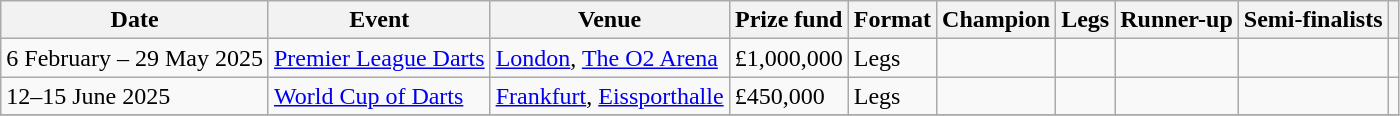<table class="wikitable">
<tr>
<th>Date</th>
<th>Event</th>
<th>Venue</th>
<th>Prize fund</th>
<th>Format</th>
<th>Champion</th>
<th>Legs</th>
<th>Runner-up</th>
<th>Semi-finalists</th>
<th></th>
</tr>
<tr>
<td align="left">6 February – 29 May 2025</td>
<td><a href='#'>Premier League Darts</a></td>
<td> <a href='#'>London</a>, <a href='#'>The O2 Arena</a></td>
<td>£1,000,000</td>
<td>Legs</td>
<td align="right"></td>
<td></td>
<td></td>
<td> <br> </td>
<td align="center"></td>
</tr>
<tr>
<td align="left">12–15 June 2025</td>
<td><a href='#'>World Cup of Darts</a></td>
<td> <a href='#'>Frankfurt</a>, <a href='#'>Eissporthalle</a></td>
<td>£450,000</td>
<td>Legs</td>
<td align="right"></td>
<td></td>
<td></td>
<td> <br> </td>
<td align="center"></td>
</tr>
<tr>
</tr>
</table>
